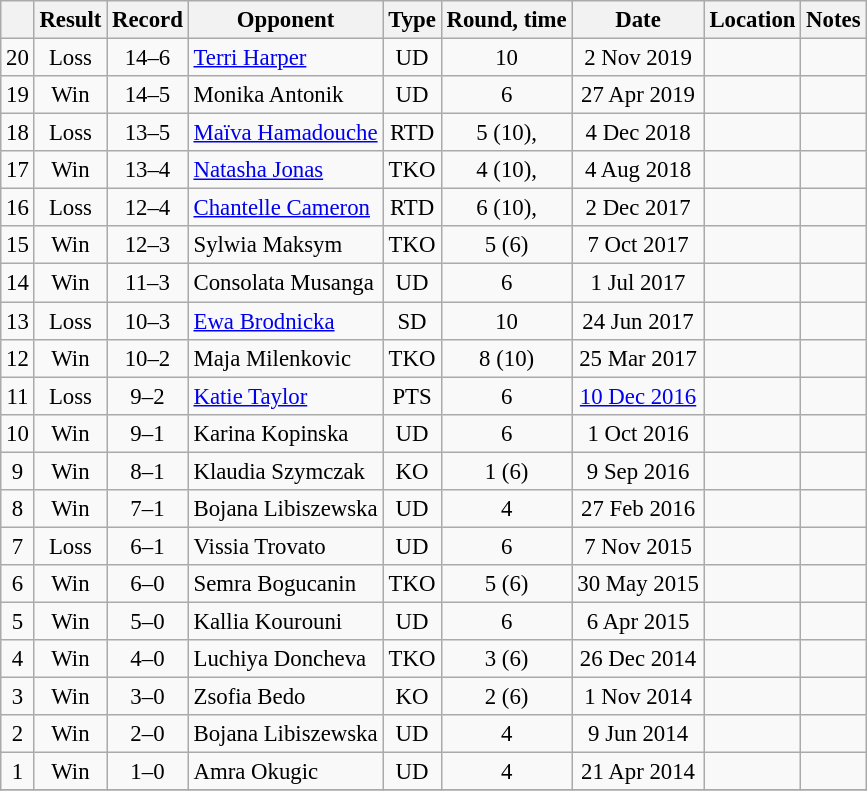<table class="wikitable" style="text-align:center; font-size:95%">
<tr>
<th></th>
<th>Result</th>
<th>Record</th>
<th>Opponent</th>
<th>Type</th>
<th>Round, time</th>
<th>Date</th>
<th>Location</th>
<th>Notes</th>
</tr>
<tr>
<td>20</td>
<td>Loss</td>
<td>14–6</td>
<td align=left> <a href='#'>Terri Harper</a></td>
<td>UD</td>
<td>10</td>
<td>2 Nov 2019</td>
<td align=left></td>
<td align=left></td>
</tr>
<tr>
<td>19</td>
<td>Win</td>
<td>14–5</td>
<td align=left> Monika Antonik</td>
<td>UD</td>
<td>6</td>
<td>27 Apr 2019</td>
<td align=left></td>
<td></td>
</tr>
<tr>
<td>18</td>
<td>Loss</td>
<td>13–5</td>
<td align=left> <a href='#'>Maïva Hamadouche</a></td>
<td>RTD</td>
<td>5 (10), </td>
<td>4 Dec 2018</td>
<td align=left></td>
<td align=left></td>
</tr>
<tr>
<td>17</td>
<td>Win</td>
<td>13–4</td>
<td align=left> <a href='#'>Natasha Jonas</a></td>
<td>TKO</td>
<td>4 (10), </td>
<td>4 Aug 2018</td>
<td align=left></td>
<td align=left></td>
</tr>
<tr>
<td>16</td>
<td>Loss</td>
<td>12–4</td>
<td align=left> <a href='#'>Chantelle Cameron</a></td>
<td>RTD</td>
<td>6 (10), </td>
<td>2 Dec 2017</td>
<td align=left></td>
<td align=left></td>
</tr>
<tr>
<td>15</td>
<td>Win</td>
<td>12–3</td>
<td align=left> Sylwia Maksym</td>
<td>TKO</td>
<td>5 (6)</td>
<td>7 Oct 2017</td>
<td align=left></td>
<td></td>
</tr>
<tr>
<td>14</td>
<td>Win</td>
<td>11–3</td>
<td align=left> Consolata Musanga</td>
<td>UD</td>
<td>6</td>
<td>1 Jul 2017</td>
<td align=left></td>
<td></td>
</tr>
<tr>
<td>13</td>
<td>Loss</td>
<td>10–3</td>
<td align=left> <a href='#'>Ewa Brodnicka</a></td>
<td>SD</td>
<td>10</td>
<td>24 Jun 2017</td>
<td align=left></td>
<td></td>
</tr>
<tr>
<td>12</td>
<td>Win</td>
<td>10–2</td>
<td align=left> Maja Milenkovic</td>
<td>TKO</td>
<td>8 (10)</td>
<td>25 Mar 2017</td>
<td align=left></td>
<td align=left></td>
</tr>
<tr>
<td>11</td>
<td>Loss</td>
<td>9–2</td>
<td align=left> <a href='#'>Katie Taylor</a></td>
<td>PTS</td>
<td>6</td>
<td><a href='#'>10 Dec 2016</a></td>
<td align=left></td>
<td></td>
</tr>
<tr>
<td>10</td>
<td>Win</td>
<td>9–1</td>
<td align=left> Karina Kopinska</td>
<td>UD</td>
<td>6</td>
<td>1 Oct 2016</td>
<td align=left></td>
<td></td>
</tr>
<tr>
<td>9</td>
<td>Win</td>
<td>8–1</td>
<td align=left> Klaudia Szymczak</td>
<td>KO</td>
<td>1 (6)</td>
<td>9 Sep 2016</td>
<td align=left></td>
<td></td>
</tr>
<tr>
<td>8</td>
<td>Win</td>
<td>7–1</td>
<td align=left> Bojana Libiszewska</td>
<td>UD</td>
<td>4</td>
<td>27 Feb 2016</td>
<td align=left></td>
<td></td>
</tr>
<tr>
<td>7</td>
<td>Loss</td>
<td>6–1</td>
<td align=left> Vissia Trovato</td>
<td>UD</td>
<td>6</td>
<td>7 Nov 2015</td>
<td align=left></td>
<td></td>
</tr>
<tr>
<td>6</td>
<td>Win</td>
<td>6–0</td>
<td align=left> Semra Bogucanin</td>
<td>TKO</td>
<td>5 (6)</td>
<td>30 May 2015</td>
<td align=left></td>
<td></td>
</tr>
<tr>
<td>5</td>
<td>Win</td>
<td>5–0</td>
<td align=left> Kallia Kourouni</td>
<td>UD</td>
<td>6</td>
<td>6 Apr 2015</td>
<td align=left></td>
<td></td>
</tr>
<tr>
<td>4</td>
<td>Win</td>
<td>4–0</td>
<td align=left> Luchiya Doncheva</td>
<td>TKO</td>
<td>3 (6)</td>
<td>26 Dec 2014</td>
<td align=left></td>
<td></td>
</tr>
<tr>
<td>3</td>
<td>Win</td>
<td>3–0</td>
<td align=left> Zsofia Bedo</td>
<td>KO</td>
<td>2 (6)</td>
<td>1 Nov 2014</td>
<td align=left></td>
<td></td>
</tr>
<tr>
<td>2</td>
<td>Win</td>
<td>2–0</td>
<td align=left> Bojana Libiszewska</td>
<td>UD</td>
<td>4</td>
<td>9 Jun 2014</td>
<td align=left></td>
<td></td>
</tr>
<tr>
<td>1</td>
<td>Win</td>
<td>1–0</td>
<td align=left> Amra Okugic</td>
<td>UD</td>
<td>4</td>
<td>21 Apr 2014</td>
<td align=left></td>
<td></td>
</tr>
<tr>
</tr>
</table>
